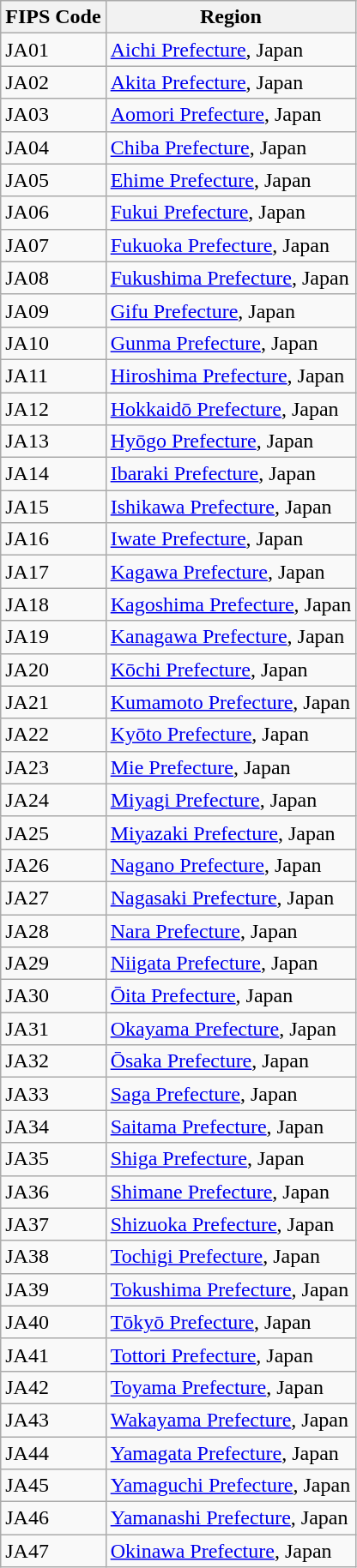<table class="wikitable">
<tr>
<th>FIPS Code</th>
<th>Region</th>
</tr>
<tr>
<td>JA01</td>
<td><a href='#'>Aichi Prefecture</a>, Japan</td>
</tr>
<tr>
<td>JA02</td>
<td><a href='#'>Akita Prefecture</a>, Japan</td>
</tr>
<tr>
<td>JA03</td>
<td><a href='#'>Aomori Prefecture</a>, Japan</td>
</tr>
<tr>
<td>JA04</td>
<td><a href='#'>Chiba Prefecture</a>, Japan</td>
</tr>
<tr>
<td>JA05</td>
<td><a href='#'>Ehime Prefecture</a>, Japan</td>
</tr>
<tr>
<td>JA06</td>
<td><a href='#'>Fukui Prefecture</a>, Japan</td>
</tr>
<tr>
<td>JA07</td>
<td><a href='#'>Fukuoka Prefecture</a>, Japan</td>
</tr>
<tr>
<td>JA08</td>
<td><a href='#'>Fukushima Prefecture</a>, Japan</td>
</tr>
<tr>
<td>JA09</td>
<td><a href='#'>Gifu Prefecture</a>, Japan</td>
</tr>
<tr>
<td>JA10</td>
<td><a href='#'>Gunma Prefecture</a>, Japan</td>
</tr>
<tr>
<td>JA11</td>
<td><a href='#'>Hiroshima Prefecture</a>, Japan</td>
</tr>
<tr>
<td>JA12</td>
<td><a href='#'>Hokkaidō Prefecture</a>, Japan</td>
</tr>
<tr>
<td>JA13</td>
<td><a href='#'>Hyōgo Prefecture</a>, Japan</td>
</tr>
<tr>
<td>JA14</td>
<td><a href='#'>Ibaraki Prefecture</a>, Japan</td>
</tr>
<tr>
<td>JA15</td>
<td><a href='#'>Ishikawa Prefecture</a>, Japan</td>
</tr>
<tr>
<td>JA16</td>
<td><a href='#'>Iwate Prefecture</a>, Japan</td>
</tr>
<tr>
<td>JA17</td>
<td><a href='#'>Kagawa Prefecture</a>, Japan</td>
</tr>
<tr>
<td>JA18</td>
<td><a href='#'>Kagoshima Prefecture</a>, Japan</td>
</tr>
<tr>
<td>JA19</td>
<td><a href='#'>Kanagawa Prefecture</a>, Japan</td>
</tr>
<tr>
<td>JA20</td>
<td><a href='#'>Kōchi Prefecture</a>, Japan</td>
</tr>
<tr>
<td>JA21</td>
<td><a href='#'>Kumamoto Prefecture</a>, Japan</td>
</tr>
<tr>
<td>JA22</td>
<td><a href='#'>Kyōto Prefecture</a>, Japan</td>
</tr>
<tr>
<td>JA23</td>
<td><a href='#'>Mie Prefecture</a>, Japan</td>
</tr>
<tr>
<td>JA24</td>
<td><a href='#'>Miyagi Prefecture</a>, Japan</td>
</tr>
<tr>
<td>JA25</td>
<td><a href='#'>Miyazaki Prefecture</a>, Japan</td>
</tr>
<tr>
<td>JA26</td>
<td><a href='#'>Nagano Prefecture</a>, Japan</td>
</tr>
<tr>
<td>JA27</td>
<td><a href='#'>Nagasaki Prefecture</a>, Japan</td>
</tr>
<tr>
<td>JA28</td>
<td><a href='#'>Nara Prefecture</a>, Japan</td>
</tr>
<tr>
<td>JA29</td>
<td><a href='#'>Niigata Prefecture</a>, Japan</td>
</tr>
<tr>
<td>JA30</td>
<td><a href='#'>Ōita Prefecture</a>, Japan</td>
</tr>
<tr>
<td>JA31</td>
<td><a href='#'>Okayama Prefecture</a>, Japan</td>
</tr>
<tr>
<td>JA32</td>
<td><a href='#'>Ōsaka Prefecture</a>, Japan</td>
</tr>
<tr>
<td>JA33</td>
<td><a href='#'>Saga Prefecture</a>, Japan</td>
</tr>
<tr>
<td>JA34</td>
<td><a href='#'>Saitama Prefecture</a>, Japan</td>
</tr>
<tr>
<td>JA35</td>
<td><a href='#'>Shiga Prefecture</a>, Japan</td>
</tr>
<tr>
<td>JA36</td>
<td><a href='#'>Shimane Prefecture</a>, Japan</td>
</tr>
<tr>
<td>JA37</td>
<td><a href='#'>Shizuoka Prefecture</a>, Japan</td>
</tr>
<tr>
<td>JA38</td>
<td><a href='#'>Tochigi Prefecture</a>, Japan</td>
</tr>
<tr>
<td>JA39</td>
<td><a href='#'>Tokushima Prefecture</a>, Japan</td>
</tr>
<tr>
<td>JA40</td>
<td><a href='#'>Tōkyō Prefecture</a>, Japan</td>
</tr>
<tr>
<td>JA41</td>
<td><a href='#'>Tottori Prefecture</a>, Japan</td>
</tr>
<tr>
<td>JA42</td>
<td><a href='#'>Toyama Prefecture</a>, Japan</td>
</tr>
<tr>
<td>JA43</td>
<td><a href='#'>Wakayama Prefecture</a>, Japan</td>
</tr>
<tr>
<td>JA44</td>
<td><a href='#'>Yamagata Prefecture</a>, Japan</td>
</tr>
<tr>
<td>JA45</td>
<td><a href='#'>Yamaguchi Prefecture</a>, Japan</td>
</tr>
<tr>
<td>JA46</td>
<td><a href='#'>Yamanashi Prefecture</a>, Japan</td>
</tr>
<tr>
<td>JA47</td>
<td><a href='#'>Okinawa Prefecture</a>, Japan</td>
</tr>
</table>
